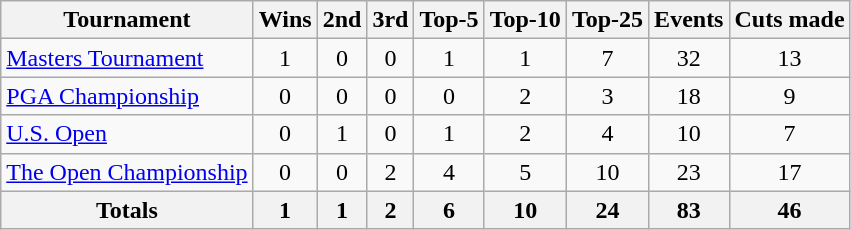<table class=wikitable style=text-align:center>
<tr>
<th>Tournament</th>
<th>Wins</th>
<th>2nd</th>
<th>3rd</th>
<th>Top-5</th>
<th>Top-10</th>
<th>Top-25</th>
<th>Events</th>
<th>Cuts made</th>
</tr>
<tr>
<td align=left><a href='#'>Masters Tournament</a></td>
<td>1</td>
<td>0</td>
<td>0</td>
<td>1</td>
<td>1</td>
<td>7</td>
<td>32</td>
<td>13</td>
</tr>
<tr>
<td align=left><a href='#'>PGA Championship</a></td>
<td>0</td>
<td>0</td>
<td>0</td>
<td>0</td>
<td>2</td>
<td>3</td>
<td>18</td>
<td>9</td>
</tr>
<tr>
<td align=left><a href='#'>U.S. Open</a></td>
<td>0</td>
<td>1</td>
<td>0</td>
<td>1</td>
<td>2</td>
<td>4</td>
<td>10</td>
<td>7</td>
</tr>
<tr>
<td align=left><a href='#'>The Open Championship</a></td>
<td>0</td>
<td>0</td>
<td>2</td>
<td>4</td>
<td>5</td>
<td>10</td>
<td>23</td>
<td>17</td>
</tr>
<tr>
<th>Totals</th>
<th>1</th>
<th>1</th>
<th>2</th>
<th>6</th>
<th>10</th>
<th>24</th>
<th>83</th>
<th>46</th>
</tr>
</table>
